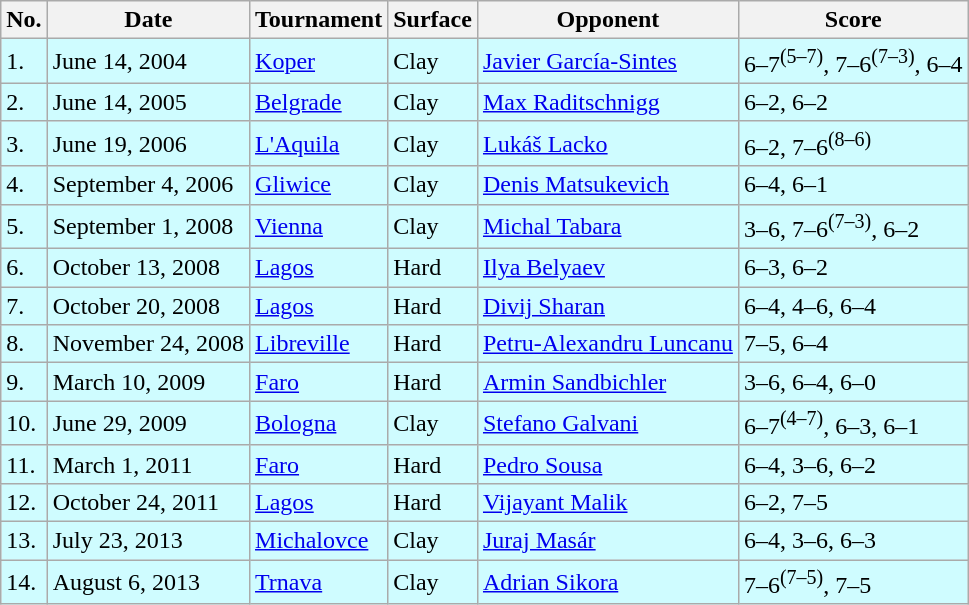<table class=wikitable>
<tr>
<th>No.</th>
<th>Date</th>
<th>Tournament</th>
<th>Surface</th>
<th>Opponent</th>
<th>Score</th>
</tr>
<tr bgcolor=CFFCFF>
<td>1.</td>
<td>June 14, 2004</td>
<td><a href='#'>Koper</a></td>
<td>Clay</td>
<td> <a href='#'>Javier García-Sintes</a></td>
<td>6–7<sup>(5–7)</sup>, 7–6<sup>(7–3)</sup>, 6–4</td>
</tr>
<tr bgcolor=CFFCFF>
<td>2.</td>
<td>June 14, 2005</td>
<td><a href='#'>Belgrade</a></td>
<td>Clay</td>
<td> <a href='#'>Max Raditschnigg</a></td>
<td>6–2, 6–2</td>
</tr>
<tr bgcolor=CFFCFF>
<td>3.</td>
<td>June 19, 2006</td>
<td><a href='#'>L'Aquila</a></td>
<td>Clay</td>
<td> <a href='#'>Lukáš Lacko</a></td>
<td>6–2, 7–6<sup>(8–6)</sup></td>
</tr>
<tr bgcolor=CFFCFF>
<td>4.</td>
<td>September 4, 2006</td>
<td><a href='#'>Gliwice</a></td>
<td>Clay</td>
<td> <a href='#'>Denis Matsukevich</a></td>
<td>6–4, 6–1</td>
</tr>
<tr bgcolor=CFFCFF>
<td>5.</td>
<td>September 1, 2008</td>
<td><a href='#'>Vienna</a></td>
<td>Clay</td>
<td> <a href='#'>Michal Tabara</a></td>
<td>3–6, 7–6<sup>(7–3)</sup>, 6–2</td>
</tr>
<tr bgcolor=CFFCFF>
<td>6.</td>
<td>October 13, 2008</td>
<td><a href='#'>Lagos</a></td>
<td>Hard</td>
<td> <a href='#'>Ilya Belyaev</a></td>
<td>6–3, 6–2</td>
</tr>
<tr bgcolor=CFFCFF>
<td>7.</td>
<td>October 20, 2008</td>
<td><a href='#'>Lagos</a></td>
<td>Hard</td>
<td> <a href='#'>Divij Sharan</a></td>
<td>6–4, 4–6, 6–4</td>
</tr>
<tr bgcolor=CFFCFF>
<td>8.</td>
<td>November 24, 2008</td>
<td><a href='#'>Libreville</a></td>
<td>Hard</td>
<td> <a href='#'>Petru-Alexandru Luncanu</a></td>
<td>7–5, 6–4</td>
</tr>
<tr bgcolor=CFFCFF>
<td>9.</td>
<td>March 10, 2009</td>
<td><a href='#'>Faro</a></td>
<td>Hard</td>
<td> <a href='#'>Armin Sandbichler</a></td>
<td>3–6, 6–4, 6–0</td>
</tr>
<tr bgcolor=CFFCFF>
<td>10.</td>
<td>June 29, 2009</td>
<td><a href='#'>Bologna</a></td>
<td>Clay</td>
<td> <a href='#'>Stefano Galvani</a></td>
<td>6–7<sup>(4–7)</sup>, 6–3, 6–1</td>
</tr>
<tr bgcolor=CFFCFF>
<td>11.</td>
<td>March 1, 2011</td>
<td><a href='#'>Faro</a></td>
<td>Hard</td>
<td> <a href='#'>Pedro Sousa</a></td>
<td>6–4, 3–6, 6–2</td>
</tr>
<tr bgcolor=CFFCFF>
<td>12.</td>
<td>October 24, 2011</td>
<td><a href='#'>Lagos</a></td>
<td>Hard</td>
<td> <a href='#'>Vijayant Malik</a></td>
<td>6–2, 7–5</td>
</tr>
<tr bgcolor=CFFCFF>
<td>13.</td>
<td>July 23, 2013</td>
<td><a href='#'>Michalovce</a></td>
<td>Clay</td>
<td> <a href='#'>Juraj Masár</a></td>
<td>6–4, 3–6, 6–3</td>
</tr>
<tr bgcolor=CFFCFF>
<td>14.</td>
<td>August 6, 2013</td>
<td><a href='#'>Trnava</a></td>
<td>Clay</td>
<td> <a href='#'>Adrian Sikora</a></td>
<td>7–6<sup>(7–5)</sup>, 7–5</td>
</tr>
</table>
